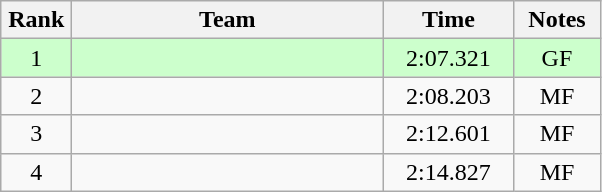<table class=wikitable style="text-align:center">
<tr>
<th width=40>Rank</th>
<th width=200>Team</th>
<th width=80>Time</th>
<th width=50>Notes</th>
</tr>
<tr style="background:#ccffcc;">
<td>1</td>
<td align=left></td>
<td>2:07.321</td>
<td>GF</td>
</tr>
<tr>
<td>2</td>
<td align=left></td>
<td>2:08.203</td>
<td>MF</td>
</tr>
<tr>
<td>3</td>
<td align=left></td>
<td>2:12.601</td>
<td>MF</td>
</tr>
<tr>
<td>4</td>
<td align=left></td>
<td>2:14.827</td>
<td>MF</td>
</tr>
</table>
